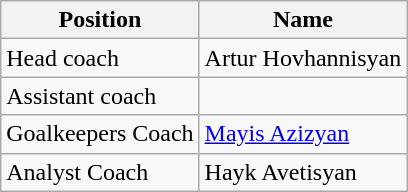<table class="wikitable">
<tr>
<th style=background:graw;">Position</th>
<th style=background:graw;">Name</th>
</tr>
<tr>
<td>Head coach</td>
<td> Artur Hovhannisyan</td>
</tr>
<tr>
<td>Assistant coach</td>
<td></td>
</tr>
<tr>
<td>Goalkeepers Coach</td>
<td> <a href='#'>Mayis Azizyan</a></td>
</tr>
<tr>
<td>Analyst Coach</td>
<td> Hayk Avetisyan</td>
</tr>
</table>
